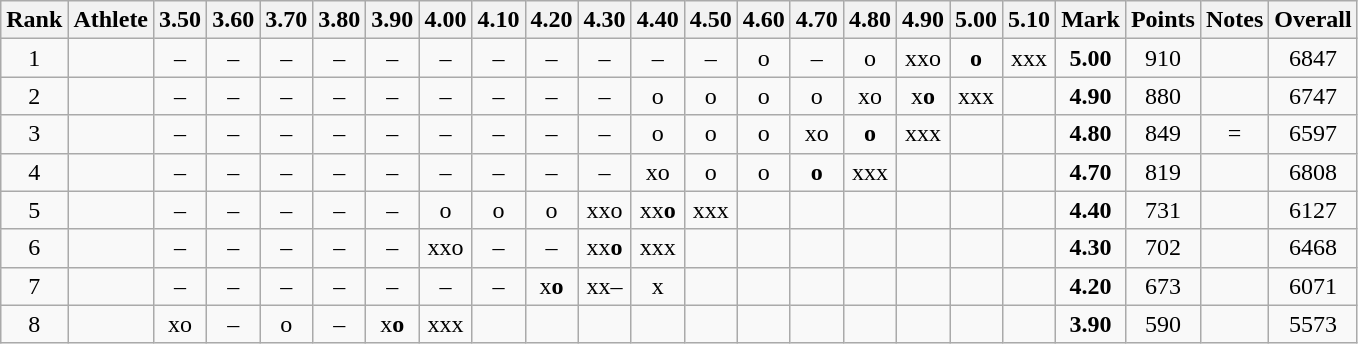<table class="wikitable sortable" style="text-align:center">
<tr>
<th>Rank</th>
<th>Athlete</th>
<th class="unsortable">3.50</th>
<th class="unsortable">3.60</th>
<th class="unsortable">3.70</th>
<th class="unsortable">3.80</th>
<th class="unsortable">3.90</th>
<th class="unsortable">4.00</th>
<th class="unsortable">4.10</th>
<th class="unsortable">4.20</th>
<th class="unsortable">4.30</th>
<th class="unsortable">4.40</th>
<th class="unsortable">4.50</th>
<th class="unsortable">4.60</th>
<th class="unsortable">4.70</th>
<th class="unsortable">4.80</th>
<th class="unsortable">4.90</th>
<th class="unsortable">5.00</th>
<th class="unsortable">5.10</th>
<th>Mark</th>
<th>Points</th>
<th>Notes</th>
<th>Overall</th>
</tr>
<tr>
<td>1</td>
<td align="left"></td>
<td>–</td>
<td>–</td>
<td>–</td>
<td>–</td>
<td>–</td>
<td>–</td>
<td>–</td>
<td>–</td>
<td>–</td>
<td>–</td>
<td>–</td>
<td>o</td>
<td>–</td>
<td>o</td>
<td>xxo</td>
<td><strong>o</strong></td>
<td>xxx</td>
<td><strong>5.00</strong></td>
<td>910</td>
<td></td>
<td>6847</td>
</tr>
<tr>
<td>2</td>
<td align="left"></td>
<td>–</td>
<td>–</td>
<td>–</td>
<td>–</td>
<td>–</td>
<td>–</td>
<td>–</td>
<td>–</td>
<td>–</td>
<td>o</td>
<td>o</td>
<td>o</td>
<td>o</td>
<td>xo</td>
<td>x<strong>o</strong></td>
<td>xxx</td>
<td></td>
<td><strong>4.90</strong></td>
<td>880</td>
<td></td>
<td>6747</td>
</tr>
<tr>
<td>3</td>
<td align="left"></td>
<td>–</td>
<td>–</td>
<td>–</td>
<td>–</td>
<td>–</td>
<td>–</td>
<td>–</td>
<td>–</td>
<td>–</td>
<td>o</td>
<td>o</td>
<td>o</td>
<td>xo</td>
<td><strong>o</strong></td>
<td>xxx</td>
<td></td>
<td></td>
<td><strong>4.80</strong></td>
<td>849</td>
<td>=</td>
<td>6597</td>
</tr>
<tr>
<td>4</td>
<td align="left"></td>
<td>–</td>
<td>–</td>
<td>–</td>
<td>–</td>
<td>–</td>
<td>–</td>
<td>–</td>
<td>–</td>
<td>–</td>
<td>xo</td>
<td>o</td>
<td>o</td>
<td><strong>o</strong></td>
<td>xxx</td>
<td></td>
<td></td>
<td></td>
<td><strong>4.70</strong></td>
<td>819</td>
<td></td>
<td>6808</td>
</tr>
<tr>
<td>5</td>
<td align="left"></td>
<td>–</td>
<td>–</td>
<td>–</td>
<td>–</td>
<td>–</td>
<td>o</td>
<td>o</td>
<td>o</td>
<td>xxo</td>
<td>xx<strong>o</strong></td>
<td>xxx</td>
<td></td>
<td></td>
<td></td>
<td></td>
<td></td>
<td></td>
<td><strong>4.40</strong></td>
<td>731</td>
<td></td>
<td>6127</td>
</tr>
<tr>
<td>6</td>
<td align="left"></td>
<td>–</td>
<td>–</td>
<td>–</td>
<td>–</td>
<td>–</td>
<td>xxo</td>
<td>–</td>
<td>–</td>
<td>xx<strong>o</strong></td>
<td>xxx</td>
<td></td>
<td></td>
<td></td>
<td></td>
<td></td>
<td></td>
<td></td>
<td><strong>4.30</strong></td>
<td>702</td>
<td></td>
<td>6468</td>
</tr>
<tr>
<td>7</td>
<td align="left"></td>
<td>–</td>
<td>–</td>
<td>–</td>
<td>–</td>
<td>–</td>
<td>–</td>
<td>–</td>
<td>x<strong>o</strong></td>
<td>xx–</td>
<td>x</td>
<td></td>
<td></td>
<td></td>
<td></td>
<td></td>
<td></td>
<td></td>
<td><strong>4.20</strong></td>
<td>673</td>
<td></td>
<td>6071</td>
</tr>
<tr>
<td>8</td>
<td align="left"></td>
<td>xo</td>
<td>–</td>
<td>o</td>
<td>–</td>
<td>x<strong>o</strong></td>
<td>xxx</td>
<td></td>
<td></td>
<td></td>
<td></td>
<td></td>
<td></td>
<td></td>
<td></td>
<td></td>
<td></td>
<td></td>
<td><strong>3.90</strong></td>
<td>590</td>
<td></td>
<td>5573</td>
</tr>
</table>
